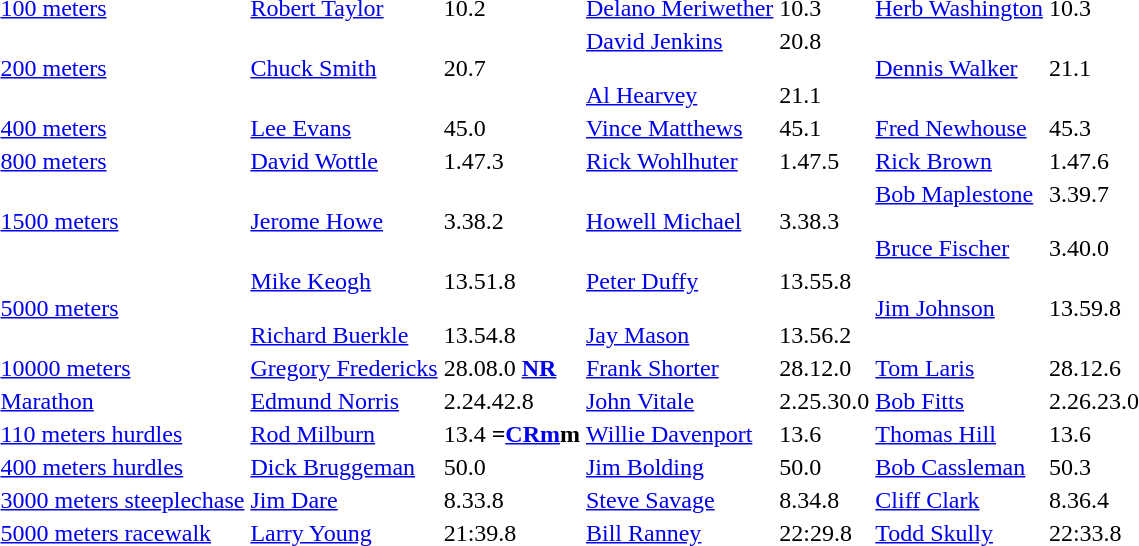<table>
<tr>
<td><a href='#'>100 meters</a></td>
<td><a href='#'>Robert Taylor</a></td>
<td>10.2</td>
<td><a href='#'>Delano Meriwether</a></td>
<td>10.3</td>
<td><a href='#'>Herb Washington</a></td>
<td>10.3</td>
</tr>
<tr>
<td><a href='#'>200 meters</a></td>
<td><a href='#'>Chuck Smith</a></td>
<td>20.7</td>
<td><a href='#'>David Jenkins</a><br><br><a href='#'>Al Hearvey</a></td>
<td>20.8<br><br>21.1</td>
<td><a href='#'>Dennis Walker</a></td>
<td>21.1</td>
</tr>
<tr>
<td><a href='#'>400 meters</a></td>
<td><a href='#'>Lee Evans</a></td>
<td>45.0</td>
<td><a href='#'>Vince Matthews</a></td>
<td>45.1</td>
<td><a href='#'>Fred Newhouse</a></td>
<td>45.3</td>
</tr>
<tr>
<td><a href='#'>800 meters</a></td>
<td><a href='#'>David Wottle</a></td>
<td>1.47.3</td>
<td><a href='#'>Rick Wohlhuter</a></td>
<td>1.47.5</td>
<td><a href='#'>Rick Brown</a></td>
<td>1.47.6</td>
</tr>
<tr>
<td><a href='#'>1500 meters</a></td>
<td><a href='#'>Jerome Howe</a></td>
<td>3.38.2</td>
<td><a href='#'>Howell Michael</a></td>
<td>3.38.3</td>
<td><a href='#'>Bob Maplestone</a><br><br><a href='#'>Bruce Fischer</a></td>
<td>3.39.7<br><br>3.40.0</td>
</tr>
<tr>
<td><a href='#'>5000 meters</a></td>
<td><a href='#'>Mike Keogh</a><br><br><a href='#'>Richard Buerkle</a></td>
<td>13.51.8<br><br>13.54.8</td>
<td><a href='#'>Peter Duffy</a><br><br><a href='#'>Jay Mason</a></td>
<td>13.55.8<br><br>13.56.2</td>
<td><a href='#'>Jim Johnson</a></td>
<td>13.59.8</td>
</tr>
<tr>
<td><a href='#'>10000 meters</a></td>
<td><a href='#'>Gregory Fredericks</a></td>
<td>28.08.0 <strong><a href='#'>NR</a></strong></td>
<td><a href='#'>Frank Shorter</a></td>
<td>28.12.0</td>
<td><a href='#'>Tom Laris</a></td>
<td>28.12.6</td>
</tr>
<tr>
<td><a href='#'>Marathon</a></td>
<td><a href='#'>Edmund Norris</a></td>
<td>2.24.42.8</td>
<td><a href='#'>John Vitale</a></td>
<td>2.25.30.0</td>
<td><a href='#'>Bob Fitts</a></td>
<td>2.26.23.0</td>
</tr>
<tr>
<td><a href='#'>110 meters hurdles</a></td>
<td><a href='#'>Rod Milburn</a></td>
<td>13.4 <strong>=<a href='#'>CRm</a>m</strong></td>
<td><a href='#'>Willie Davenport</a></td>
<td>13.6</td>
<td><a href='#'>Thomas Hill</a></td>
<td>13.6</td>
</tr>
<tr>
<td><a href='#'>400 meters hurdles</a></td>
<td><a href='#'>Dick Bruggeman</a></td>
<td>50.0</td>
<td><a href='#'>Jim Bolding</a></td>
<td>50.0</td>
<td><a href='#'>Bob Cassleman</a></td>
<td>50.3</td>
</tr>
<tr>
<td><a href='#'>3000 meters steeplechase</a></td>
<td><a href='#'>Jim Dare</a></td>
<td>8.33.8</td>
<td><a href='#'>Steve Savage</a></td>
<td>8.34.8</td>
<td><a href='#'>Cliff Clark</a></td>
<td>8.36.4</td>
</tr>
<tr>
<td><a href='#'>5000 meters racewalk</a></td>
<td><a href='#'>Larry Young</a></td>
<td>21:39.8</td>
<td><a href='#'>Bill Ranney</a></td>
<td>22:29.8</td>
<td><a href='#'>Todd Skully</a></td>
<td>22:33.8</td>
</tr>
</table>
